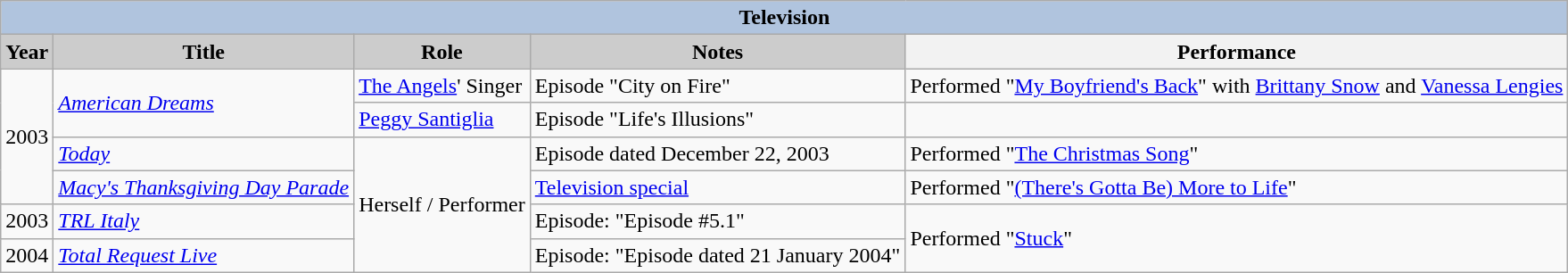<table class="wikitable">
<tr style="text-align:center;">
<th colspan="5" style="background:#B0C4DE;">Television</th>
</tr>
<tr style="text-align:center;">
<th style="background:#ccc;">Year</th>
<th style="background:#ccc;">Title</th>
<th style="background:#ccc;">Role</th>
<th style="background:#ccc;">Notes</th>
<th>Performance</th>
</tr>
<tr>
<td rowspan="4">2003</td>
<td rowspan="2"><em><a href='#'>American Dreams</a></em></td>
<td><a href='#'>The Angels</a>' Singer</td>
<td>Episode "City on Fire"</td>
<td>Performed "<a href='#'>My Boyfriend's Back</a>" with <a href='#'>Brittany Snow</a> and <a href='#'>Vanessa Lengies</a></td>
</tr>
<tr>
<td><a href='#'>Peggy Santiglia</a></td>
<td>Episode "Life's Illusions"</td>
<td></td>
</tr>
<tr>
<td><em><a href='#'>Today</a></em></td>
<td rowspan="4">Herself / Performer</td>
<td>Episode dated December 22, 2003</td>
<td>Performed "<a href='#'>The Christmas Song</a>"</td>
</tr>
<tr>
<td><em><a href='#'>Macy's Thanksgiving Day Parade</a></em></td>
<td><a href='#'>Television special</a></td>
<td>Performed "<a href='#'>(There's Gotta Be) More to Life</a>"</td>
</tr>
<tr>
<td>2003</td>
<td><em><a href='#'>TRL Italy</a></em></td>
<td>Episode: "Episode #5.1"</td>
<td rowspan="2">Performed "<a href='#'>Stuck</a>"</td>
</tr>
<tr>
<td>2004</td>
<td><em><a href='#'>Total Request Live</a></em></td>
<td>Episode: "Episode dated 21 January 2004"</td>
</tr>
</table>
